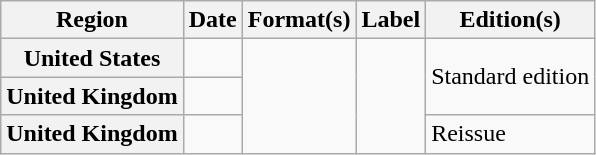<table class="wikitable plainrowheaders">
<tr>
<th scope="col">Region</th>
<th scope="col">Date</th>
<th scope="col">Format(s)</th>
<th scope="col">Label</th>
<th scope="col">Edition(s)</th>
</tr>
<tr>
<th scope="row">United States</th>
<td></td>
<td rowspan="3"></td>
<td rowspan="3"></td>
<td rowspan="2">Standard edition</td>
</tr>
<tr>
<th scope="row">United Kingdom</th>
<td></td>
</tr>
<tr>
<th scope="row">United Kingdom</th>
<td></td>
<td>Reissue</td>
</tr>
</table>
